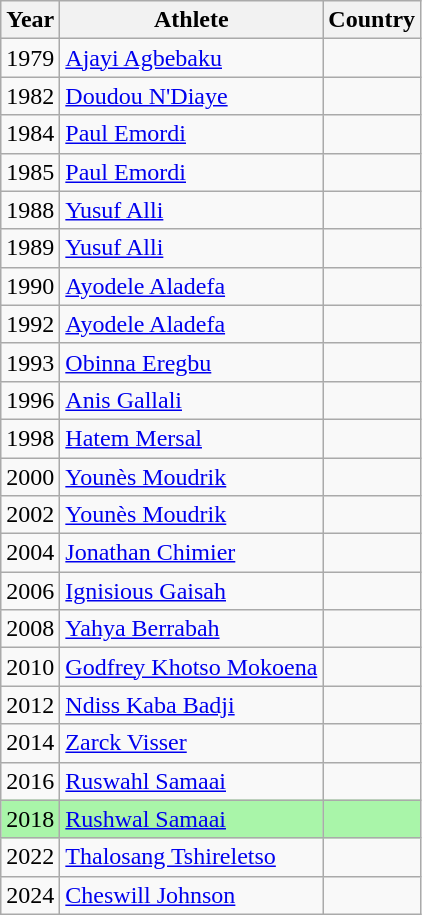<table class="wikitable sortable">
<tr>
<th>Year</th>
<th>Athlete</th>
<th>Country</th>
</tr>
<tr>
<td>1979</td>
<td><a href='#'>Ajayi Agbebaku</a></td>
<td></td>
</tr>
<tr>
<td>1982</td>
<td><a href='#'>Doudou N'Diaye</a></td>
<td></td>
</tr>
<tr>
<td>1984</td>
<td><a href='#'>Paul Emordi</a></td>
<td></td>
</tr>
<tr>
<td>1985</td>
<td><a href='#'>Paul Emordi</a></td>
<td></td>
</tr>
<tr>
<td>1988</td>
<td><a href='#'>Yusuf Alli</a></td>
<td></td>
</tr>
<tr>
<td>1989</td>
<td><a href='#'>Yusuf Alli</a></td>
<td></td>
</tr>
<tr>
<td>1990</td>
<td><a href='#'>Ayodele Aladefa</a></td>
<td></td>
</tr>
<tr>
<td>1992</td>
<td><a href='#'>Ayodele Aladefa</a></td>
<td></td>
</tr>
<tr>
<td>1993</td>
<td><a href='#'>Obinna Eregbu</a></td>
<td></td>
</tr>
<tr>
<td>1996</td>
<td><a href='#'>Anis Gallali</a></td>
<td></td>
</tr>
<tr>
<td>1998</td>
<td><a href='#'>Hatem Mersal</a></td>
<td></td>
</tr>
<tr>
<td>2000</td>
<td><a href='#'>Younès Moudrik</a></td>
<td></td>
</tr>
<tr>
<td>2002</td>
<td><a href='#'>Younès Moudrik</a></td>
<td></td>
</tr>
<tr>
<td>2004</td>
<td><a href='#'>Jonathan Chimier</a></td>
<td></td>
</tr>
<tr>
<td>2006</td>
<td><a href='#'>Ignisious Gaisah</a></td>
<td></td>
</tr>
<tr>
<td>2008</td>
<td><a href='#'>Yahya Berrabah</a></td>
<td></td>
</tr>
<tr>
<td>2010</td>
<td><a href='#'>Godfrey Khotso Mokoena</a></td>
<td></td>
</tr>
<tr>
<td>2012</td>
<td><a href='#'>Ndiss Kaba Badji</a></td>
<td></td>
</tr>
<tr>
<td>2014</td>
<td><a href='#'>Zarck Visser</a></td>
<td></td>
</tr>
<tr>
<td>2016</td>
<td><a href='#'>Ruswahl Samaai</a></td>
<td></td>
</tr>
<tr bgcolor=#A9F5A9>
<td>2018</td>
<td><a href='#'>Rushwal Samaai</a></td>
<td></td>
</tr>
<tr>
<td>2022</td>
<td><a href='#'>Thalosang Tshireletso</a></td>
<td></td>
</tr>
<tr>
<td>2024</td>
<td><a href='#'>Cheswill Johnson</a></td>
<td></td>
</tr>
</table>
